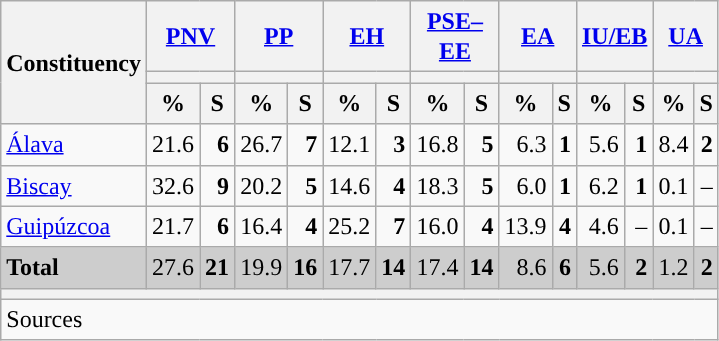<table class="wikitable sortable" style="text-align:right; line-height:20px;">
<tr>
<th rowspan="3">Constituency</th>
<th colspan="2" width="30px" class="unsortable"><a href='#'>PNV</a></th>
<th colspan="2" width="30px" class="unsortable"><a href='#'>PP</a></th>
<th colspan="2" width="30px" class="unsortable"><a href='#'>EH</a></th>
<th colspan="2" width="30px" class="unsortable"><a href='#'>PSE–EE</a></th>
<th colspan="2" width="30px" class="unsortable"><a href='#'>EA</a></th>
<th colspan="2" width="30px" class="unsortable"><a href='#'>IU/EB</a></th>
<th colspan="2" width="30px" class="unsortable"><a href='#'>UA</a></th>
</tr>
<tr>
<th colspan="2" style="background:"></th>
<th colspan="2" style="background:"></th>
<th colspan="2" style="background:"></th>
<th colspan="2" style="background:"></th>
<th colspan="2" style="background:"></th>
<th colspan="2" style="background:"></th>
<th colspan="2" style="background:"></th>
</tr>
<tr>
<th data-sort-type="number">%</th>
<th data-sort-type="number">S</th>
<th data-sort-type="number">%</th>
<th data-sort-type="number">S</th>
<th data-sort-type="number">%</th>
<th data-sort-type="number">S</th>
<th data-sort-type="number">%</th>
<th data-sort-type="number">S</th>
<th data-sort-type="number">%</th>
<th data-sort-type="number">S</th>
<th data-sort-type="number">%</th>
<th data-sort-type="number">S</th>
<th data-sort-type="number">%</th>
<th data-sort-type="number">S</th>
</tr>
<tr>
<td align="left"><a href='#'>Álava</a></td>
<td>21.6</td>
<td><strong>6</strong></td>
<td style="background:">26.7</td>
<td><strong>7</strong></td>
<td>12.1</td>
<td><strong>3</strong></td>
<td>16.8</td>
<td><strong>5</strong></td>
<td>6.3</td>
<td><strong>1</strong></td>
<td>5.6</td>
<td><strong>1</strong></td>
<td>8.4</td>
<td><strong>2</strong></td>
</tr>
<tr>
<td align="left"><a href='#'>Biscay</a></td>
<td style="background:">32.6</td>
<td><strong>9</strong></td>
<td>20.2</td>
<td><strong>5</strong></td>
<td>14.6</td>
<td><strong>4</strong></td>
<td>18.3</td>
<td><strong>5</strong></td>
<td>6.0</td>
<td><strong>1</strong></td>
<td>6.2</td>
<td><strong>1</strong></td>
<td>0.1</td>
<td>–</td>
</tr>
<tr>
<td align="left"><a href='#'>Guipúzcoa</a></td>
<td>21.7</td>
<td><strong>6</strong></td>
<td>16.4</td>
<td><strong>4</strong></td>
<td style="background:">25.2</td>
<td><strong>7</strong></td>
<td>16.0</td>
<td><strong>4</strong></td>
<td>13.9</td>
<td><strong>4</strong></td>
<td>4.6</td>
<td>–</td>
<td>0.1</td>
<td>–</td>
</tr>
<tr style="background:#CDCDCD;">
<td align="left"><strong>Total</strong></td>
<td style="background:">27.6</td>
<td><strong>21</strong></td>
<td>19.9</td>
<td><strong>16</strong></td>
<td>17.7</td>
<td><strong>14</strong></td>
<td>17.4</td>
<td><strong>14</strong></td>
<td>8.6</td>
<td><strong>6</strong></td>
<td>5.6</td>
<td><strong>2</strong></td>
<td>1.2</td>
<td><strong>2</strong></td>
</tr>
<tr>
<th colspan="15"></th>
</tr>
<tr>
<th style="text-align:left; font-weight:normal; background:#F9F9F9" colspan="15">Sources</th>
</tr>
</table>
